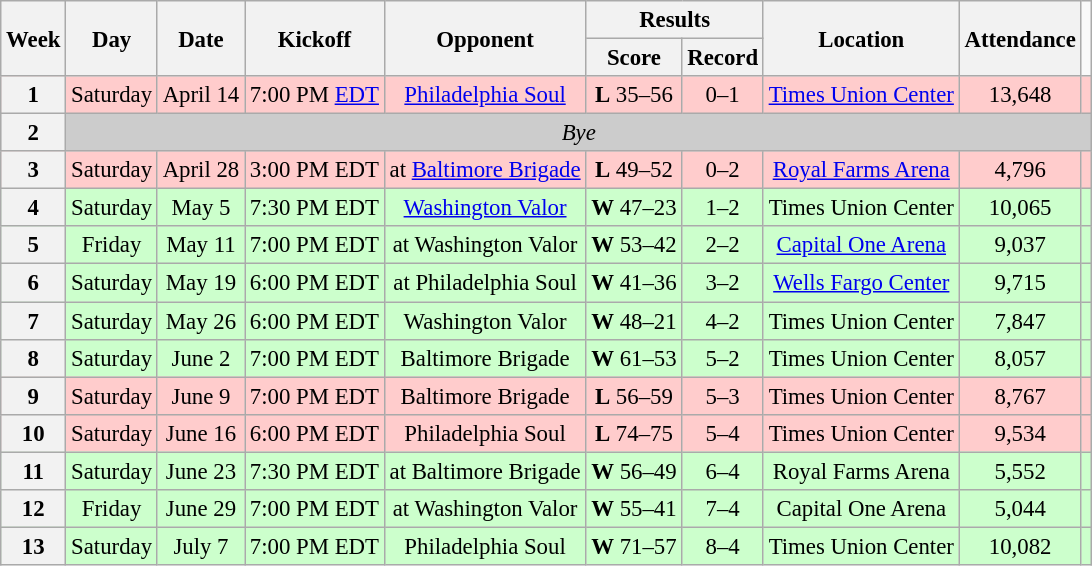<table class="wikitable" style="text-align:center; font-size: 95%;">
<tr>
<th rowspan=2>Week</th>
<th rowspan=2>Day</th>
<th rowspan=2>Date</th>
<th rowspan=2>Kickoff</th>
<th rowspan=2>Opponent</th>
<th colspan=2>Results</th>
<th rowspan=2>Location</th>
<th rowspan=2>Attendance</th>
</tr>
<tr>
<th>Score</th>
<th>Record</th>
</tr>
<tr bgcolor=#ffcccc>
<th>1</th>
<td>Saturday</td>
<td>April 14</td>
<td>7:00 PM <a href='#'>EDT</a></td>
<td><a href='#'>Philadelphia Soul</a></td>
<td><strong>L</strong> 35–56</td>
<td>0–1</td>
<td><a href='#'>Times Union Center</a></td>
<td>13,648</td>
<td></td>
</tr>
<tr bgcolor=#CCCCCC>
<th>2</th>
<td colspan=9><em>Bye</em></td>
</tr>
<tr bgcolor=#ffcccc>
<th>3</th>
<td>Saturday</td>
<td>April 28</td>
<td>3:00 PM EDT</td>
<td>at <a href='#'>Baltimore Brigade</a></td>
<td><strong>L</strong> 49–52</td>
<td>0–2</td>
<td><a href='#'>Royal Farms Arena</a></td>
<td>4,796</td>
<td></td>
</tr>
<tr bgcolor=#ccffcc>
<th>4</th>
<td>Saturday</td>
<td>May 5</td>
<td>7:30 PM EDT</td>
<td><a href='#'>Washington Valor</a></td>
<td><strong>W</strong> 47–23</td>
<td>1–2</td>
<td>Times Union Center</td>
<td>10,065</td>
<td></td>
</tr>
<tr bgcolor=#ccffcc>
<th>5</th>
<td>Friday</td>
<td>May 11</td>
<td>7:00 PM EDT</td>
<td>at Washington Valor</td>
<td><strong> W</strong> 53–42</td>
<td>2–2</td>
<td><a href='#'>Capital One Arena</a></td>
<td>9,037</td>
<td></td>
</tr>
<tr bgcolor=#ccffcc>
<th>6</th>
<td>Saturday</td>
<td>May 19</td>
<td>6:00 PM EDT</td>
<td>at Philadelphia Soul</td>
<td><strong>W</strong> 41–36</td>
<td>3–2</td>
<td><a href='#'>Wells Fargo Center</a></td>
<td>9,715</td>
<td></td>
</tr>
<tr bgcolor=#ccffcc>
<th>7</th>
<td>Saturday</td>
<td>May 26</td>
<td>6:00 PM EDT</td>
<td>Washington Valor</td>
<td><strong>W</strong> 48–21</td>
<td>4–2</td>
<td>Times Union Center</td>
<td>7,847</td>
<td></td>
</tr>
<tr bgcolor=#ccffcc>
<th>8</th>
<td>Saturday</td>
<td>June 2</td>
<td>7:00 PM EDT</td>
<td>Baltimore Brigade</td>
<td><strong>W</strong> 61–53</td>
<td>5–2</td>
<td>Times Union Center</td>
<td>8,057</td>
<td></td>
</tr>
<tr bgcolor=#ffcccc>
<th>9</th>
<td>Saturday</td>
<td>June 9</td>
<td>7:00 PM EDT</td>
<td>Baltimore Brigade</td>
<td><strong>L</strong> 56–59</td>
<td>5–3</td>
<td>Times Union Center</td>
<td>8,767</td>
<td></td>
</tr>
<tr bgcolor=#ffcccc>
<th>10</th>
<td>Saturday</td>
<td>June 16</td>
<td>6:00 PM EDT</td>
<td>Philadelphia Soul</td>
<td><strong>L</strong> 74–75</td>
<td>5–4</td>
<td>Times Union Center</td>
<td>9,534</td>
<td></td>
</tr>
<tr bgcolor=#ccffcc>
<th>11</th>
<td>Saturday</td>
<td>June 23</td>
<td>7:30 PM EDT</td>
<td>at Baltimore Brigade</td>
<td><strong>W</strong> 56–49</td>
<td>6–4</td>
<td>Royal Farms Arena</td>
<td>5,552</td>
<td></td>
</tr>
<tr bgcolor=#ccffcc>
<th>12</th>
<td>Friday</td>
<td>June 29</td>
<td>7:00 PM EDT</td>
<td>at Washington Valor</td>
<td><strong>W</strong> 55–41</td>
<td>7–4</td>
<td>Capital One Arena</td>
<td>5,044</td>
<td></td>
</tr>
<tr bgcolor=#ccffcc>
<th>13</th>
<td>Saturday</td>
<td>July 7</td>
<td>7:00 PM EDT</td>
<td>Philadelphia Soul</td>
<td><strong>W</strong> 71–57</td>
<td>8–4</td>
<td>Times Union Center</td>
<td>10,082</td>
<td></td>
</tr>
</table>
